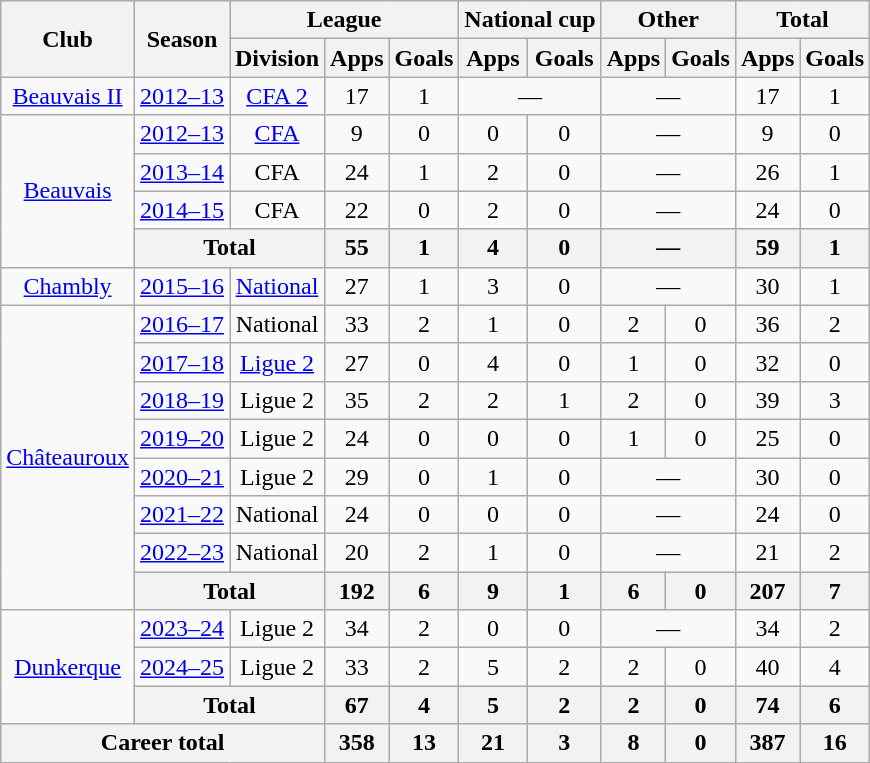<table class="wikitable" style="text-align: center">
<tr>
<th rowspan="2">Club</th>
<th rowspan="2">Season</th>
<th colspan="3">League</th>
<th colspan="2">National cup</th>
<th colspan="2">Other</th>
<th colspan="2">Total</th>
</tr>
<tr>
<th>Division</th>
<th>Apps</th>
<th>Goals</th>
<th>Apps</th>
<th>Goals</th>
<th>Apps</th>
<th>Goals</th>
<th>Apps</th>
<th>Goals</th>
</tr>
<tr>
<td><a href='#'>Beauvais II</a></td>
<td><a href='#'>2012–13</a></td>
<td><a href='#'>CFA 2</a></td>
<td>17</td>
<td>1</td>
<td colspan="2">—</td>
<td colspan="2">—</td>
<td>17</td>
<td>1</td>
</tr>
<tr>
<td rowspan="4"><a href='#'>Beauvais</a></td>
<td><a href='#'>2012–13</a></td>
<td><a href='#'>CFA</a></td>
<td>9</td>
<td>0</td>
<td>0</td>
<td>0</td>
<td colspan="2">—</td>
<td>9</td>
<td>0</td>
</tr>
<tr>
<td><a href='#'>2013–14</a></td>
<td>CFA</td>
<td>24</td>
<td>1</td>
<td>2</td>
<td>0</td>
<td colspan="2">—</td>
<td>26</td>
<td>1</td>
</tr>
<tr>
<td><a href='#'>2014–15</a></td>
<td>CFA</td>
<td>22</td>
<td>0</td>
<td>2</td>
<td>0</td>
<td colspan="2">—</td>
<td>24</td>
<td>0</td>
</tr>
<tr>
<th colspan="2">Total</th>
<th>55</th>
<th>1</th>
<th>4</th>
<th>0</th>
<th colspan="2">—</th>
<th>59</th>
<th>1</th>
</tr>
<tr>
<td><a href='#'>Chambly</a></td>
<td><a href='#'>2015–16</a></td>
<td><a href='#'>National</a></td>
<td>27</td>
<td>1</td>
<td>3</td>
<td>0</td>
<td colspan="2">—</td>
<td>30</td>
<td>1</td>
</tr>
<tr>
<td rowspan="8"><a href='#'>Châteauroux</a></td>
<td><a href='#'>2016–17</a></td>
<td>National</td>
<td>33</td>
<td>2</td>
<td>1</td>
<td>0</td>
<td>2</td>
<td>0</td>
<td>36</td>
<td>2</td>
</tr>
<tr>
<td><a href='#'>2017–18</a></td>
<td><a href='#'>Ligue 2</a></td>
<td>27</td>
<td>0</td>
<td>4</td>
<td>0</td>
<td>1</td>
<td>0</td>
<td>32</td>
<td>0</td>
</tr>
<tr>
<td><a href='#'>2018–19</a></td>
<td>Ligue 2</td>
<td>35</td>
<td>2</td>
<td>2</td>
<td>1</td>
<td>2</td>
<td>0</td>
<td>39</td>
<td>3</td>
</tr>
<tr>
<td><a href='#'>2019–20</a></td>
<td>Ligue 2</td>
<td>24</td>
<td>0</td>
<td>0</td>
<td>0</td>
<td>1</td>
<td>0</td>
<td>25</td>
<td>0</td>
</tr>
<tr>
<td><a href='#'>2020–21</a></td>
<td>Ligue 2</td>
<td>29</td>
<td>0</td>
<td>1</td>
<td>0</td>
<td colspan="2">—</td>
<td>30</td>
<td>0</td>
</tr>
<tr>
<td><a href='#'>2021–22</a></td>
<td>National</td>
<td>24</td>
<td>0</td>
<td>0</td>
<td>0</td>
<td colspan="2">—</td>
<td>24</td>
<td>0</td>
</tr>
<tr>
<td><a href='#'>2022–23</a></td>
<td>National</td>
<td>20</td>
<td>2</td>
<td>1</td>
<td>0</td>
<td colspan="2">—</td>
<td>21</td>
<td>2</td>
</tr>
<tr>
<th colspan="2">Total</th>
<th>192</th>
<th>6</th>
<th>9</th>
<th>1</th>
<th>6</th>
<th>0</th>
<th>207</th>
<th>7</th>
</tr>
<tr>
<td rowspan="3"><a href='#'>Dunkerque</a></td>
<td><a href='#'>2023–24</a></td>
<td>Ligue 2</td>
<td>34</td>
<td>2</td>
<td>0</td>
<td>0</td>
<td colspan="2">—</td>
<td>34</td>
<td>2</td>
</tr>
<tr>
<td><a href='#'>2024–25</a></td>
<td>Ligue 2</td>
<td>33</td>
<td>2</td>
<td>5</td>
<td>2</td>
<td>2</td>
<td>0</td>
<td>40</td>
<td>4</td>
</tr>
<tr>
<th colspan="2">Total</th>
<th>67</th>
<th>4</th>
<th>5</th>
<th>2</th>
<th>2</th>
<th>0</th>
<th>74</th>
<th>6</th>
</tr>
<tr>
<th colspan="3">Career total</th>
<th>358</th>
<th>13</th>
<th>21</th>
<th>3</th>
<th>8</th>
<th>0</th>
<th>387</th>
<th>16</th>
</tr>
</table>
